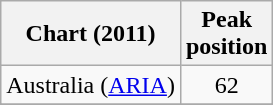<table class="wikitable sortable">
<tr>
<th scope="col">Chart (2011)</th>
<th scope="col">Peak<br>position</th>
</tr>
<tr>
<td>Australia (<a href='#'>ARIA</a>)</td>
<td align="center">62</td>
</tr>
<tr>
</tr>
<tr>
</tr>
<tr>
</tr>
</table>
